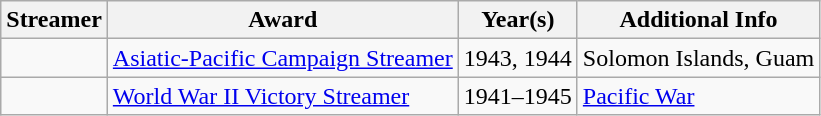<table class=wikitable>
<tr>
<th>Streamer</th>
<th>Award</th>
<th>Year(s)</th>
<th>Additional Info</th>
</tr>
<tr>
<td></td>
<td><a href='#'>Asiatic-Pacific Campaign Streamer</a></td>
<td>1943, 1944</td>
<td>Solomon Islands, Guam</td>
</tr>
<tr>
<td></td>
<td><a href='#'>World War II Victory Streamer</a></td>
<td>1941–1945</td>
<td><a href='#'>Pacific War</a></td>
</tr>
</table>
